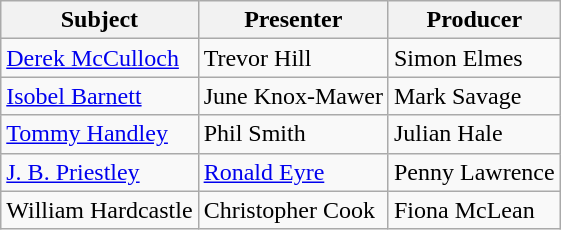<table class="wikitable">
<tr>
<th>Subject</th>
<th>Presenter</th>
<th>Producer</th>
</tr>
<tr>
<td><a href='#'>Derek McCulloch</a></td>
<td>Trevor Hill</td>
<td>Simon Elmes</td>
</tr>
<tr>
<td><a href='#'>Isobel Barnett</a></td>
<td>June Knox-Mawer</td>
<td>Mark Savage</td>
</tr>
<tr>
<td><a href='#'>Tommy Handley</a></td>
<td>Phil Smith</td>
<td>Julian Hale</td>
</tr>
<tr>
<td><a href='#'>J. B. Priestley</a></td>
<td><a href='#'>Ronald Eyre</a></td>
<td>Penny Lawrence</td>
</tr>
<tr>
<td>William Hardcastle</td>
<td>Christopher Cook</td>
<td>Fiona McLean</td>
</tr>
</table>
